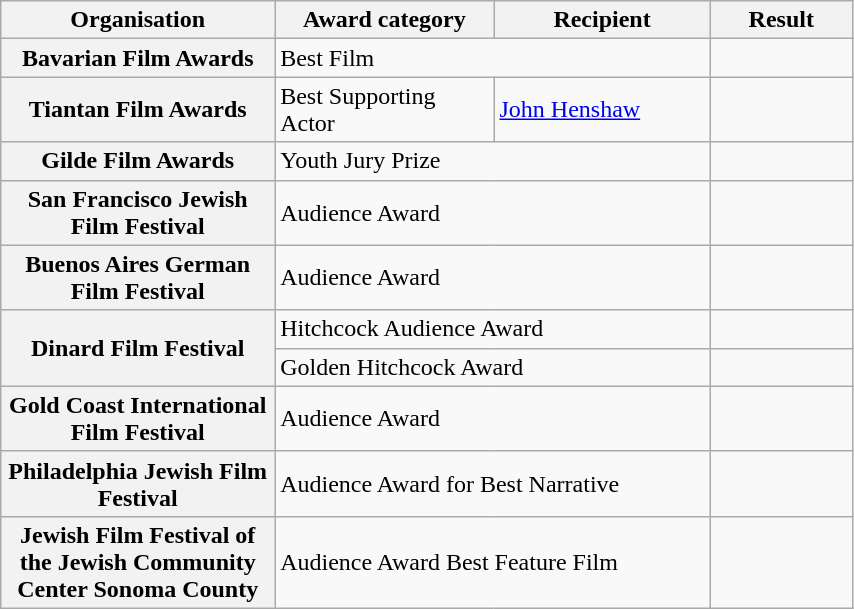<table class="wikitable" style="width:45%;">
<tr>
<th scope="col" style="width:70px;">Organisation</th>
<th scope="col" style="width:70px;">Award category</th>
<th scope="col" style="width:70px;">Recipient</th>
<th scope="col" style="width:10px;">Result</th>
</tr>
<tr>
<th>Bavarian Film Awards</th>
<td colspan="2">Best Film</td>
<td></td>
</tr>
<tr>
<th>Tiantan Film Awards</th>
<td>Best Supporting Actor</td>
<td><a href='#'>John Henshaw</a></td>
<td></td>
</tr>
<tr>
<th>Gilde Film Awards</th>
<td colspan="2">Youth Jury Prize</td>
<td></td>
</tr>
<tr>
<th>San Francisco Jewish Film Festival</th>
<td colspan="2">Audience Award</td>
<td></td>
</tr>
<tr>
<th>Buenos Aires German Film Festival</th>
<td colspan="2">Audience Award</td>
<td></td>
</tr>
<tr>
<th scope="row" rowspan=2>Dinard Film Festival</th>
<td colspan="2">Hitchcock Audience Award</td>
<td></td>
</tr>
<tr>
<td colspan="2">Golden Hitchcock Award</td>
<td></td>
</tr>
<tr>
<th>Gold Coast International Film Festival</th>
<td colspan="2">Audience Award</td>
<td></td>
</tr>
<tr>
<th>Philadelphia Jewish Film Festival</th>
<td colspan="2">Audience Award for Best Narrative</td>
<td></td>
</tr>
<tr>
<th>Jewish Film Festival of the Jewish Community Center Sonoma County</th>
<td colspan="2">Audience Award Best Feature Film</td>
<td></td>
</tr>
</table>
